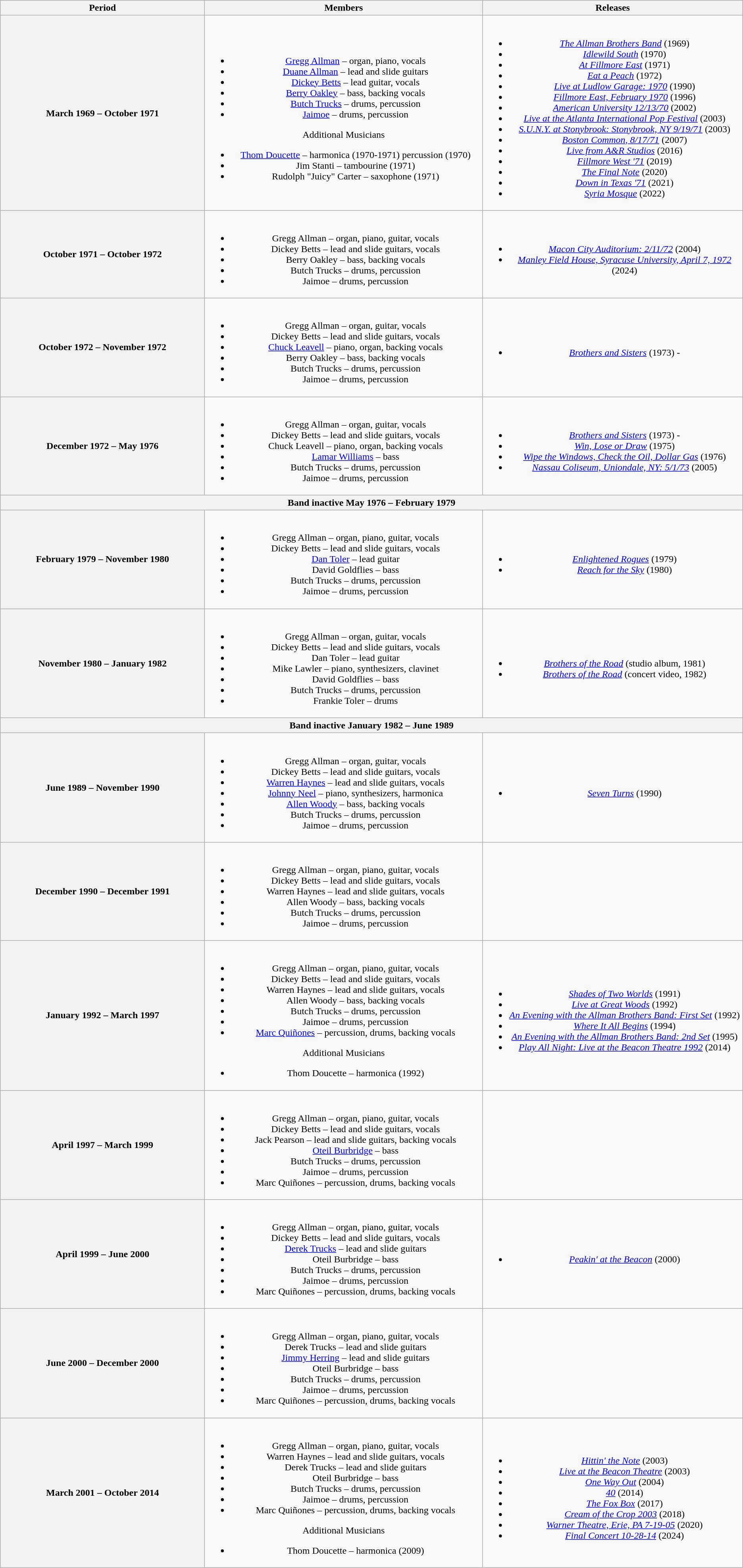<table class="wikitable plainrowheaders" style="text-align:center;">
<tr>
<th scope="col" style="width:22em;">Period</th>
<th scope="col" style="width:30em;">Members</th>
<th scope="col" style="width:28em;">Releases</th>
</tr>
<tr>
<th scope="col">March 1969 – October 1971</th>
<td><br><ul><li><a href='#'>Gregg Allman</a> – organ, piano, vocals</li><li><a href='#'>Duane Allman</a> – lead and slide guitars</li><li><a href='#'>Dickey Betts</a> – lead guitar, vocals</li><li><a href='#'>Berry Oakley</a> – bass, backing vocals</li><li><a href='#'>Butch Trucks</a> – drums, percussion</li><li><a href='#'>Jaimoe</a> – drums, percussion</li></ul>Additional Musicians<ul><li><a href='#'>Thom Doucette</a> – harmonica (1970-1971) percussion (1970)</li><li>Jim Stanti – tambourine (1971)</li><li>Rudolph "Juicy" Carter – saxophone (1971)</li></ul></td>
<td><br><ul><li><em><a href='#'>The Allman Brothers Band</a></em> (1969)</li><li><em><a href='#'>Idlewild South</a></em> (1970)</li><li><em><a href='#'>At Fillmore East</a></em> (1971)</li><li><em><a href='#'>Eat a Peach</a></em> (1972)</li><li><em><a href='#'>Live at Ludlow Garage: 1970</a></em> (1990)</li><li><em><a href='#'>Fillmore East, February 1970</a></em> (1996)</li><li><em><a href='#'>American University 12/13/70</a></em> (2002)</li><li><em><a href='#'>Live at the Atlanta International Pop Festival</a></em> (2003)</li><li><em><a href='#'>S.U.N.Y. at Stonybrook: Stonybrook, NY 9/19/71</a></em> (2003)</li><li><em><a href='#'>Boston Common, 8/17/71</a></em> (2007)</li><li><em><a href='#'>Live from A&R Studios</a></em> (2016)</li><li><em><a href='#'>Fillmore West '71</a></em> (2019)</li><li><em><a href='#'>The Final Note</a></em> (2020)</li><li><em><a href='#'>Down in Texas '71</a></em> (2021)</li><li><em><a href='#'>Syria Mosque</a></em> (2022)</li></ul></td>
</tr>
<tr>
<th scope="col">October 1971 – October 1972</th>
<td><br><ul><li>Gregg Allman – organ, piano, guitar, vocals</li><li>Dickey Betts – lead and slide guitars, vocals</li><li>Berry Oakley – bass, backing vocals</li><li>Butch Trucks – drums, percussion</li><li>Jaimoe – drums, percussion</li></ul></td>
<td><br><ul><li><em><a href='#'>Macon City Auditorium: 2/11/72</a></em> (2004)</li><li><em><a href='#'>Manley Field House, Syracuse University, April 7, 1972</a></em> (2024)</li></ul></td>
</tr>
<tr>
<th scope="col">October 1972 – November 1972</th>
<td><br><ul><li>Gregg Allman – organ, guitar, vocals</li><li>Dickey Betts – lead and slide guitars, vocals</li><li><a href='#'>Chuck Leavell</a> – piano, organ, backing vocals</li><li>Berry Oakley – bass, backing vocals</li><li>Butch Trucks – drums, percussion</li><li>Jaimoe – drums, percussion</li></ul></td>
<td><br><ul><li><em><a href='#'>Brothers and Sisters</a></em> (1973) - </li></ul></td>
</tr>
<tr>
<th scope="col">December 1972 – May 1976</th>
<td><br><ul><li>Gregg Allman – organ, guitar, vocals</li><li>Dickey Betts – lead and slide guitars, vocals</li><li>Chuck Leavell – piano, organ, backing vocals</li><li><a href='#'>Lamar Williams</a> – bass</li><li>Butch Trucks – drums, percussion</li><li>Jaimoe – drums, percussion</li></ul></td>
<td><br><ul><li><em><a href='#'>Brothers and Sisters</a></em> (1973) - </li><li><em><a href='#'>Win, Lose or Draw</a></em> (1975)</li><li><em><a href='#'>Wipe the Windows, Check the Oil, Dollar Gas</a></em> (1976)</li><li><em><a href='#'>Nassau Coliseum, Uniondale, NY: 5/1/73</a></em> (2005)</li></ul></td>
</tr>
<tr>
<th scope="col" colspan="3">Band inactive May 1976 – February 1979</th>
</tr>
<tr>
<th scope="col">February 1979 – November 1980</th>
<td><br><ul><li>Gregg Allman – organ, piano, guitar, vocals</li><li>Dickey Betts – lead and slide guitars, vocals</li><li><a href='#'>Dan Toler</a> – lead guitar</li><li>David Goldflies – bass</li><li>Butch Trucks – drums, percussion</li><li>Jaimoe – drums, percussion</li></ul></td>
<td><br><ul><li><em><a href='#'>Enlightened Rogues</a></em> (1979)</li><li><em><a href='#'>Reach for the Sky</a></em> (1980)</li></ul></td>
</tr>
<tr>
<th scope="col">November 1980 – January 1982</th>
<td><br><ul><li>Gregg Allman – organ, guitar, vocals</li><li>Dickey Betts – lead and slide guitars, vocals</li><li>Dan Toler – lead guitar</li><li>Mike Lawler – piano, synthesizers, clavinet</li><li>David  Goldflies – bass</li><li>Butch Trucks – drums, percussion</li><li>Frankie Toler – drums</li></ul></td>
<td><br><ul><li><em><a href='#'>Brothers of the Road</a></em> (studio album, 1981)</li><li><em><a href='#'>Brothers of the Road</a></em> (concert video, 1982)</li></ul></td>
</tr>
<tr>
<th scope="col" colspan="3">Band inactive January 1982 – June 1989</th>
</tr>
<tr>
<th scope="col">June 1989 – November 1990</th>
<td><br><ul><li>Gregg Allman – organ, guitar, vocals</li><li>Dickey Betts – lead and slide guitars, vocals</li><li><a href='#'>Warren Haynes</a> – lead and slide guitars, vocals</li><li><a href='#'>Johnny Neel</a> – piano, synthesizers, harmonica</li><li><a href='#'>Allen Woody</a> – bass, backing vocals</li><li>Butch Trucks – drums, percussion</li><li>Jaimoe – drums, percussion</li></ul></td>
<td><br><ul><li><em><a href='#'>Seven Turns</a></em> (1990)</li></ul></td>
</tr>
<tr>
<th scope="col">December 1990 – December 1991</th>
<td><br><ul><li>Gregg Allman – organ, piano, guitar, vocals</li><li>Dickey Betts – lead and slide guitars, vocals</li><li>Warren Haynes – lead and slide guitars, vocals</li><li>Allen Woody – bass, backing vocals</li><li>Butch Trucks – drums, percussion</li><li>Jaimoe – drums, percussion</li></ul></td>
<td></td>
</tr>
<tr>
<th scope="col">January 1992 – March 1997</th>
<td><br><ul><li>Gregg Allman – organ, piano, guitar, vocals</li><li>Dickey Betts – lead and slide guitars, vocals</li><li>Warren Haynes – lead and slide guitars, vocals</li><li>Allen Woody – bass, backing vocals</li><li>Butch Trucks – drums, percussion</li><li>Jaimoe – drums, percussion</li><li><a href='#'>Marc Quiñones</a> – percussion, drums, backing vocals</li></ul>Additional Musicians<ul><li>Thom Doucette – harmonica (1992)</li></ul></td>
<td><br><ul><li><em><a href='#'>Shades of Two Worlds</a></em> (1991)</li><li><em><a href='#'>Live at Great Woods</a></em> (1992)</li><li><em><a href='#'>An Evening with the Allman Brothers Band: First Set</a></em> (1992)</li><li><em><a href='#'>Where It All Begins</a></em> (1994)</li><li><em><a href='#'>An Evening with the Allman Brothers Band: 2nd Set</a></em> (1995)</li><li><em><a href='#'>Play All Night: Live at the Beacon Theatre 1992</a></em> (2014)</li></ul></td>
</tr>
<tr>
<th scope="col">April 1997 – March 1999</th>
<td><br><ul><li>Gregg Allman – organ, piano, guitar, vocals</li><li>Dickey Betts – lead and slide guitars, vocals</li><li>Jack Pearson – lead and slide guitars, backing vocals</li><li><a href='#'>Oteil Burbridge</a> – bass</li><li>Butch Trucks – drums, percussion</li><li>Jaimoe – drums, percussion</li><li>Marc Quiñones – percussion, drums, backing vocals</li></ul></td>
<td></td>
</tr>
<tr>
<th scope="col">April 1999 – June 2000</th>
<td><br><ul><li>Gregg Allman – organ, piano, guitar, vocals</li><li>Dickey Betts – lead and slide guitars, vocals</li><li><a href='#'>Derek Trucks</a> – lead and slide guitars</li><li>Oteil Burbridge – bass</li><li>Butch Trucks – drums, percussion</li><li>Jaimoe – drums, percussion</li><li>Marc Quiñones – percussion, drums, backing vocals</li></ul></td>
<td><br><ul><li><em><a href='#'>Peakin' at the Beacon</a></em> (2000)</li></ul></td>
</tr>
<tr>
<th scope="col">June 2000 – December 2000</th>
<td><br><ul><li>Gregg Allman – organ, piano, guitar, vocals</li><li>Derek Trucks – lead and slide guitars</li><li><a href='#'>Jimmy Herring</a> – lead and slide guitars</li><li>Oteil Burbridge – bass</li><li>Butch Trucks – drums, percussion</li><li>Jaimoe – drums, percussion</li><li>Marc Quiñones – percussion, drums, backing vocals</li></ul></td>
<td></td>
</tr>
<tr>
<th scope="col">March 2001 – October 2014</th>
<td><br><ul><li>Gregg Allman – organ, piano, guitar, vocals</li><li>Warren Haynes – lead and slide guitars, vocals</li><li>Derek Trucks – lead and slide guitars</li><li>Oteil Burbridge – bass</li><li>Butch Trucks – drums, percussion</li><li>Jaimoe – drums, percussion</li><li>Marc Quiñones – percussion, drums, backing vocals</li></ul>Additional Musicians<ul><li>Thom Doucette – harmonica (2009)</li></ul></td>
<td><br><ul><li><em><a href='#'>Hittin' the Note</a></em> (2003)</li><li><em><a href='#'>Live at the Beacon Theatre</a></em> (2003)</li><li><em><a href='#'>One Way Out</a></em> (2004)</li><li><em><a href='#'>40</a></em> (2014)</li><li><em><a href='#'>The Fox Box</a></em> (2017)</li><li><em><a href='#'>Cream of the Crop 2003</a></em> (2018)</li><li><em><a href='#'>Warner Theatre, Erie, PA 7-19-05</a></em> (2020)</li><li><em><a href='#'>Final Concert 10-28-14</a></em> (2024)</li></ul></td>
</tr>
</table>
